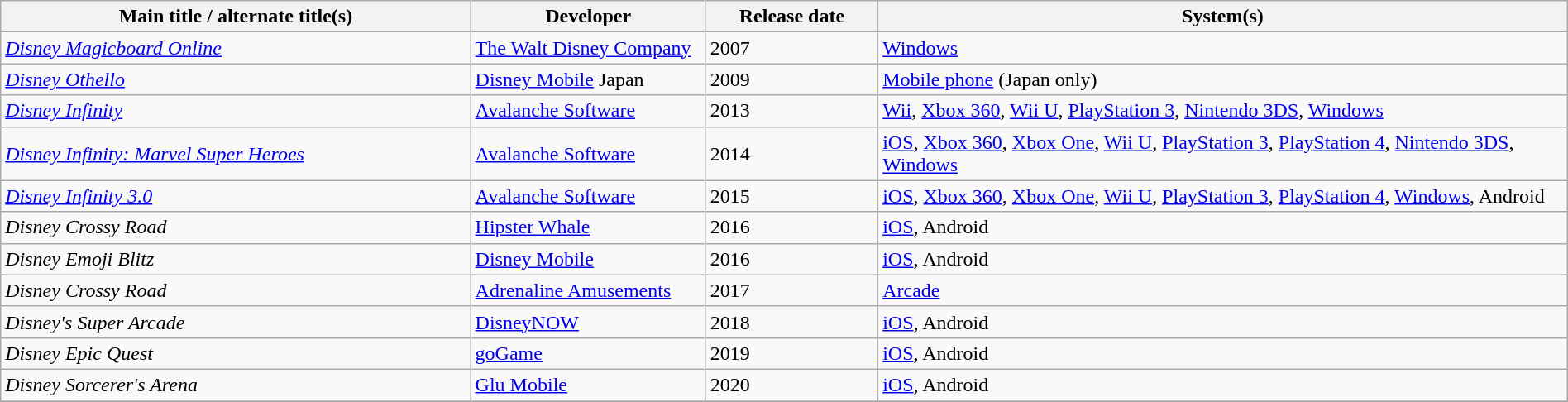<table class="wikitable sortable" style="width: 100%;">
<tr>
<th style="width:30%;">Main title / alternate title(s)</th>
<th style="width:15%;">Developer</th>
<th style="width:11%;">Release date</th>
<th style="width:44%;">System(s)</th>
</tr>
<tr>
<td><em><a href='#'>Disney Magicboard Online</a></em></td>
<td><a href='#'>The Walt Disney Company</a></td>
<td>2007</td>
<td><a href='#'>Windows</a></td>
</tr>
<tr>
<td><em><a href='#'>Disney Othello</a></em></td>
<td><a href='#'>Disney Mobile</a> Japan</td>
<td>2009</td>
<td><a href='#'>Mobile phone</a> (Japan only)</td>
</tr>
<tr>
<td><em><a href='#'>Disney Infinity</a></em></td>
<td><a href='#'>Avalanche Software</a></td>
<td>2013</td>
<td><a href='#'>Wii</a>, <a href='#'>Xbox 360</a>, <a href='#'>Wii U</a>, <a href='#'>PlayStation 3</a>, <a href='#'>Nintendo 3DS</a>, <a href='#'>Windows</a></td>
</tr>
<tr>
<td><em><a href='#'>Disney Infinity: Marvel Super Heroes</a></em></td>
<td><a href='#'>Avalanche Software</a></td>
<td>2014</td>
<td><a href='#'>iOS</a>, <a href='#'>Xbox 360</a>, <a href='#'>Xbox One</a>, <a href='#'>Wii U</a>, <a href='#'>PlayStation 3</a>, <a href='#'>PlayStation 4</a>, <a href='#'>Nintendo 3DS</a>, <a href='#'>Windows</a></td>
</tr>
<tr>
<td><em><a href='#'>Disney Infinity 3.0</a></em></td>
<td><a href='#'>Avalanche Software</a></td>
<td>2015</td>
<td><a href='#'>iOS</a>, <a href='#'>Xbox 360</a>, <a href='#'>Xbox One</a>, <a href='#'>Wii U</a>, <a href='#'>PlayStation 3</a>, <a href='#'>PlayStation 4</a>, <a href='#'>Windows</a>, Android</td>
</tr>
<tr>
<td><em>Disney Crossy Road</em></td>
<td><a href='#'>Hipster Whale</a></td>
<td>2016</td>
<td><a href='#'>iOS</a>, Android</td>
</tr>
<tr>
<td><em>Disney Emoji Blitz</em></td>
<td><a href='#'>Disney Mobile</a></td>
<td>2016</td>
<td><a href='#'>iOS</a>, Android</td>
</tr>
<tr>
<td><em>Disney Crossy Road</em></td>
<td><a href='#'>Adrenaline Amusements</a></td>
<td>2017</td>
<td><a href='#'>Arcade</a></td>
</tr>
<tr>
<td><em>Disney's Super Arcade</em></td>
<td><a href='#'>DisneyNOW</a></td>
<td>2018</td>
<td><a href='#'>iOS</a>, Android</td>
</tr>
<tr>
<td><em>Disney Epic Quest</em></td>
<td><a href='#'>goGame</a></td>
<td>2019</td>
<td><a href='#'>iOS</a>, Android</td>
</tr>
<tr>
<td><em>Disney Sorcerer's Arena</em></td>
<td><a href='#'>Glu Mobile</a></td>
<td>2020</td>
<td><a href='#'>iOS</a>, Android</td>
</tr>
<tr>
</tr>
</table>
